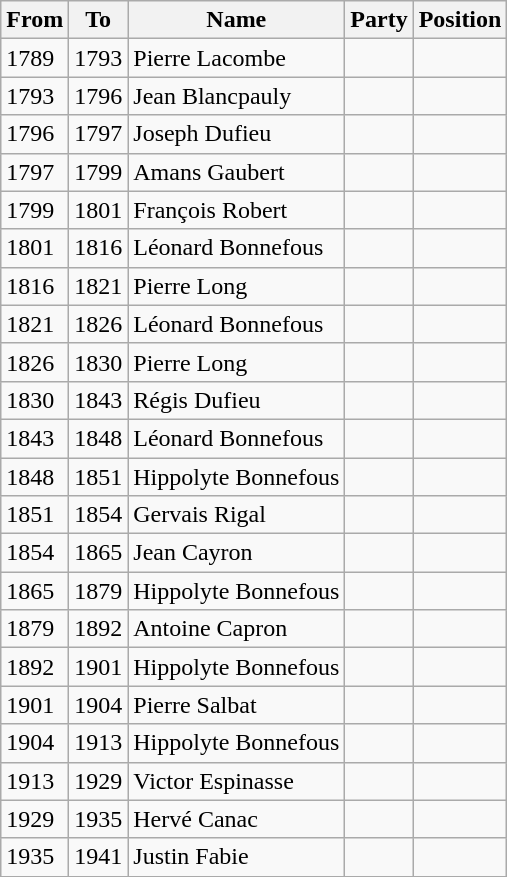<table class="wikitable">
<tr>
<th>From</th>
<th>To</th>
<th>Name</th>
<th>Party</th>
<th>Position</th>
</tr>
<tr>
<td>1789</td>
<td>1793</td>
<td>Pierre Lacombe</td>
<td></td>
<td></td>
</tr>
<tr>
<td>1793</td>
<td>1796</td>
<td>Jean Blancpauly</td>
<td></td>
<td></td>
</tr>
<tr>
<td>1796</td>
<td>1797</td>
<td>Joseph Dufieu</td>
<td></td>
<td></td>
</tr>
<tr>
<td>1797</td>
<td>1799</td>
<td>Amans Gaubert</td>
<td></td>
<td></td>
</tr>
<tr>
<td>1799</td>
<td>1801</td>
<td>François Robert</td>
<td></td>
<td></td>
</tr>
<tr>
<td>1801</td>
<td>1816</td>
<td>Léonard Bonnefous</td>
<td></td>
<td></td>
</tr>
<tr>
<td>1816</td>
<td>1821</td>
<td>Pierre Long</td>
<td></td>
<td></td>
</tr>
<tr>
<td>1821</td>
<td>1826</td>
<td>Léonard Bonnefous</td>
<td></td>
<td></td>
</tr>
<tr>
<td>1826</td>
<td>1830</td>
<td>Pierre Long</td>
<td></td>
<td></td>
</tr>
<tr>
<td>1830</td>
<td>1843</td>
<td>Régis Dufieu</td>
<td></td>
<td></td>
</tr>
<tr>
<td>1843</td>
<td>1848</td>
<td>Léonard Bonnefous</td>
<td></td>
<td></td>
</tr>
<tr>
<td>1848</td>
<td>1851</td>
<td>Hippolyte Bonnefous</td>
<td></td>
<td></td>
</tr>
<tr>
<td>1851</td>
<td>1854</td>
<td>Gervais Rigal</td>
<td></td>
<td></td>
</tr>
<tr>
<td>1854</td>
<td>1865</td>
<td>Jean Cayron</td>
<td></td>
<td></td>
</tr>
<tr>
<td>1865</td>
<td>1879</td>
<td>Hippolyte Bonnefous</td>
<td></td>
<td></td>
</tr>
<tr>
<td>1879</td>
<td>1892</td>
<td>Antoine Capron</td>
<td></td>
<td></td>
</tr>
<tr>
<td>1892</td>
<td>1901</td>
<td>Hippolyte Bonnefous</td>
<td></td>
<td></td>
</tr>
<tr>
<td>1901</td>
<td>1904</td>
<td>Pierre Salbat</td>
<td></td>
<td></td>
</tr>
<tr>
<td>1904</td>
<td>1913</td>
<td>Hippolyte Bonnefous</td>
<td></td>
<td></td>
</tr>
<tr>
<td>1913</td>
<td>1929</td>
<td>Victor Espinasse</td>
<td></td>
<td></td>
</tr>
<tr>
<td>1929</td>
<td>1935</td>
<td>Hervé Canac</td>
<td></td>
<td></td>
</tr>
<tr>
<td>1935</td>
<td>1941</td>
<td>Justin Fabie</td>
<td></td>
<td></td>
</tr>
</table>
